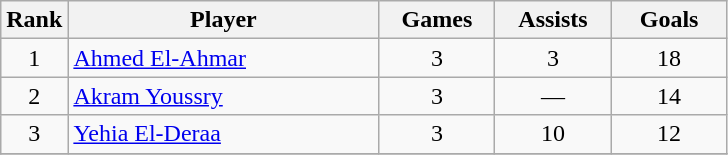<table class="wikitable sortable" style="text-align: center">
<tr>
<th width="10">Rank</th>
<th width="200">Player</th>
<th width="70">Games</th>
<th width="70">Assists</th>
<th width="70">Goals</th>
</tr>
<tr>
<td>1</td>
<td align="left"><a href='#'>Ahmed El-Ahmar</a></td>
<td>3</td>
<td>3</td>
<td>18</td>
</tr>
<tr>
<td>2</td>
<td align="left"><a href='#'>Akram Youssry</a></td>
<td>3</td>
<td>—</td>
<td>14</td>
</tr>
<tr>
<td>3</td>
<td align="left"><a href='#'>Yehia El-Deraa</a></td>
<td>3</td>
<td>10</td>
<td>12</td>
</tr>
<tr>
</tr>
</table>
